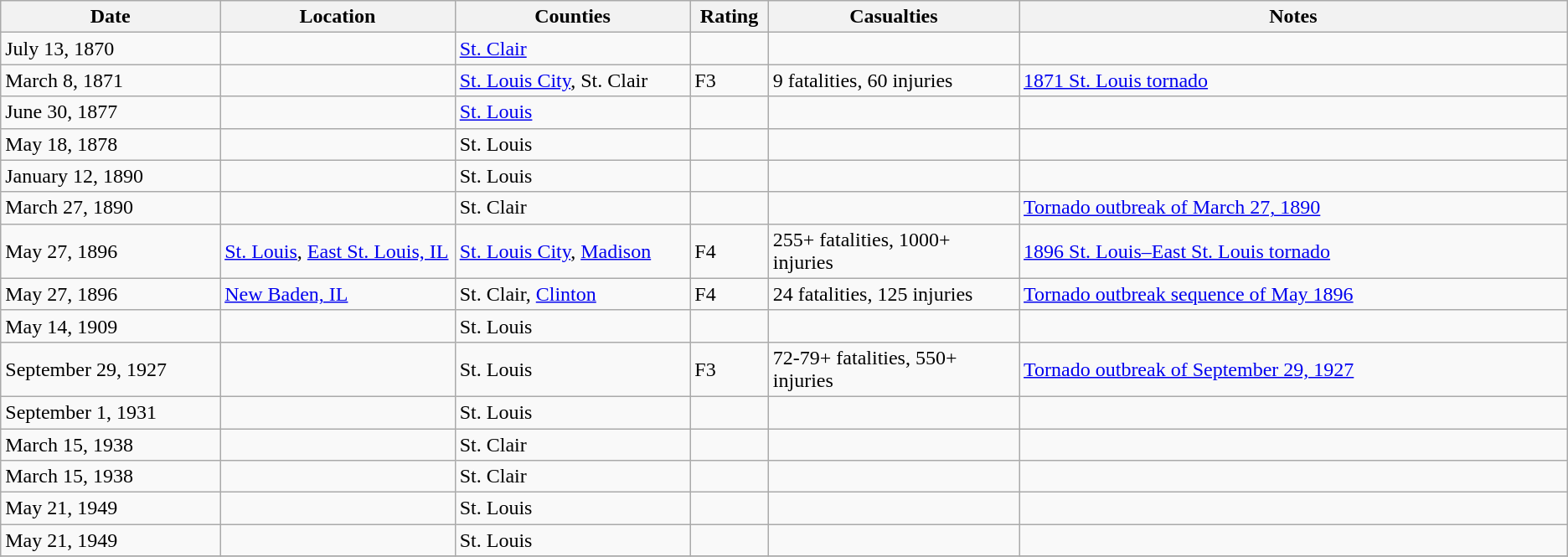<table class="wikitable" |>
<tr>
<th width=14%>Date</th>
<th width=15%>Location</th>
<th width=15%>Counties</th>
<th width=5%>Rating</th>
<th width=16%>Casualties</th>
<th width=35%>Notes</th>
</tr>
<tr>
<td>July 13, 1870</td>
<td></td>
<td><a href='#'>St. Clair</a></td>
<td></td>
<td></td>
<td></td>
</tr>
<tr>
<td>March 8, 1871</td>
<td></td>
<td><a href='#'>St. Louis City</a>, St. Clair</td>
<td>F3</td>
<td>9 fatalities, 60 injuries</td>
<td><a href='#'>1871 St. Louis tornado</a></td>
</tr>
<tr>
<td>June 30, 1877</td>
<td></td>
<td><a href='#'>St. Louis</a></td>
<td></td>
<td></td>
<td></td>
</tr>
<tr>
<td>May 18, 1878</td>
<td></td>
<td>St. Louis</td>
<td></td>
<td></td>
<td></td>
</tr>
<tr>
<td>January 12, 1890</td>
<td></td>
<td>St. Louis</td>
<td></td>
<td></td>
<td></td>
</tr>
<tr>
<td>March 27, 1890</td>
<td></td>
<td>St. Clair</td>
<td></td>
<td></td>
<td><a href='#'>Tornado outbreak of March 27, 1890</a></td>
</tr>
<tr>
<td>May 27, 1896</td>
<td><a href='#'>St. Louis</a>, <a href='#'>East St. Louis, IL</a></td>
<td><a href='#'>St. Louis City</a>, <a href='#'>Madison</a></td>
<td>F4</td>
<td>255+ fatalities, 1000+ injuries</td>
<td><a href='#'>1896 St. Louis–East St. Louis tornado</a></td>
</tr>
<tr>
<td>May 27, 1896</td>
<td><a href='#'>New Baden, IL</a></td>
<td>St. Clair, <a href='#'>Clinton</a></td>
<td>F4</td>
<td>24 fatalities, 125 injuries</td>
<td><a href='#'>Tornado outbreak sequence of May 1896</a></td>
</tr>
<tr>
<td>May 14, 1909</td>
<td></td>
<td>St. Louis</td>
<td></td>
<td></td>
<td></td>
</tr>
<tr>
<td>September 29, 1927</td>
<td></td>
<td>St. Louis</td>
<td>F3</td>
<td>72-79+ fatalities, 550+ injuries</td>
<td><a href='#'>Tornado outbreak of September 29, 1927</a></td>
</tr>
<tr>
<td>September 1, 1931</td>
<td></td>
<td>St. Louis</td>
<td></td>
<td></td>
<td></td>
</tr>
<tr>
<td>March 15, 1938</td>
<td></td>
<td>St. Clair</td>
<td></td>
<td></td>
<td></td>
</tr>
<tr>
<td>March 15, 1938</td>
<td></td>
<td>St. Clair</td>
<td></td>
<td></td>
<td></td>
</tr>
<tr>
<td>May 21, 1949</td>
<td></td>
<td>St. Louis</td>
<td></td>
<td></td>
<td></td>
</tr>
<tr>
<td>May 21, 1949</td>
<td></td>
<td>St. Louis</td>
<td></td>
<td></td>
<td></td>
</tr>
<tr>
</tr>
</table>
